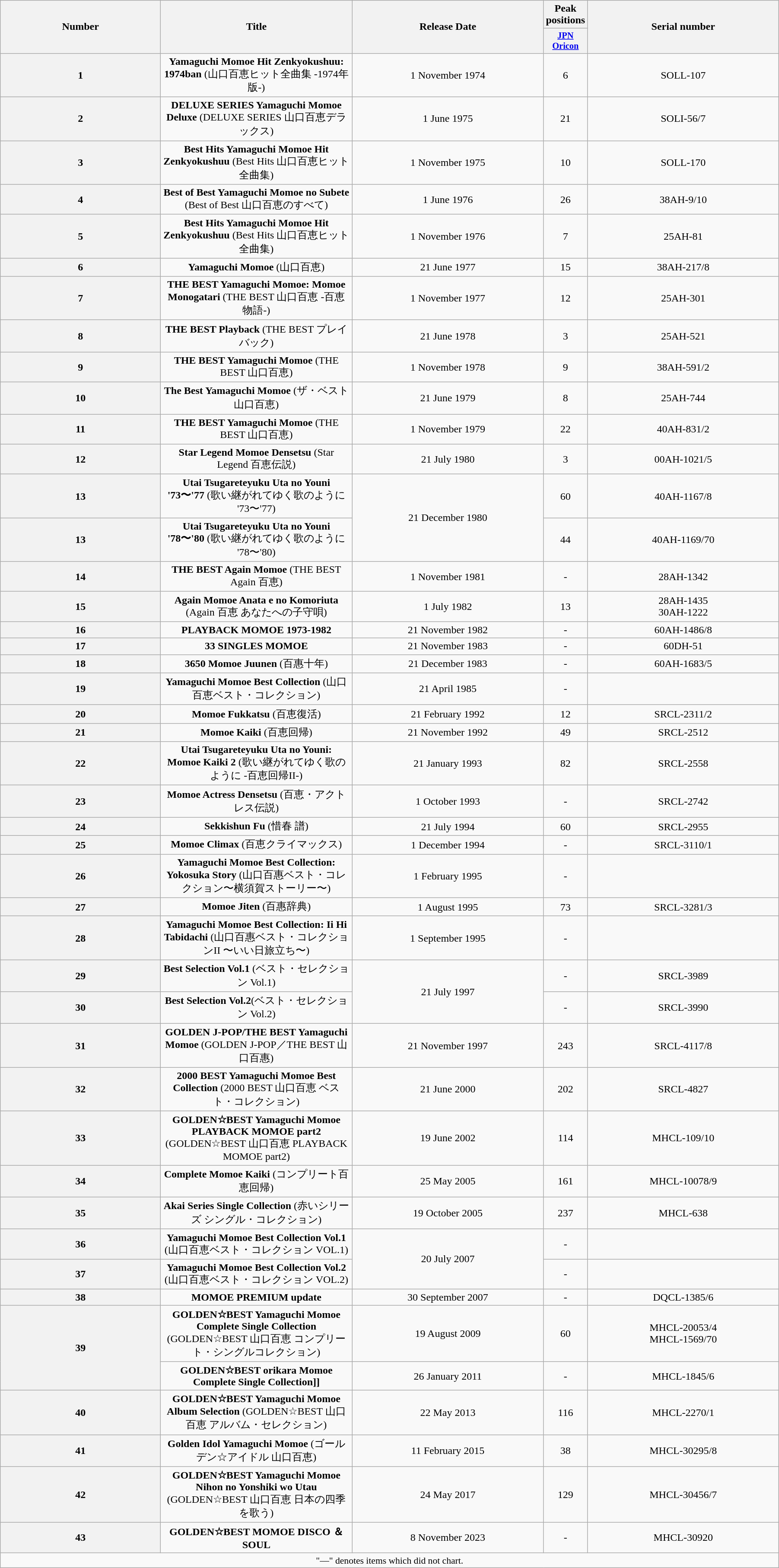<table class="wikitable plainrowheaders" style="text-align:center;">
<tr>
<th style="width:15em;" rowspan="2">Number</th>
<th style="width:18em;" rowspan="2">Title</th>
<th style="width:18em;" rowspan="2">Release Date</th>
<th colspan="1">Peak positions</th>
<th style="width:18em;" rowspan="2">Serial number</th>
</tr>
<tr>
<th style="width:3em;font-size:85%"><a href='#'>JPN<br>Oricon</a><br></th>
</tr>
<tr>
<th>1</th>
<td><strong>Yamaguchi Momoe Hit Zenkyokushuu: 1974ban</strong> (山口百恵ヒット全曲集 -1974年版-)</td>
<td>1 November 1974</td>
<td>6</td>
<td>SOLL-107</td>
</tr>
<tr>
<th>2</th>
<td><strong>DELUXE SERIES Yamaguchi Momoe Deluxe</strong> (DELUXE SERIES 山口百恵デラックス)</td>
<td>1 June 1975</td>
<td>21</td>
<td>SOLI-56/7</td>
</tr>
<tr>
<th>3</th>
<td><strong>Best Hits Yamaguchi Momoe Hit Zenkyokushuu</strong> (Best Hits 山口百恵ヒット全曲集)</td>
<td>1 November 1975</td>
<td>10</td>
<td>SOLL-170</td>
</tr>
<tr>
<th>4</th>
<td><strong>Best of Best Yamaguchi Momoe no Subete</strong> (Best of Best 山口百恵のすべて)</td>
<td>1 June 1976</td>
<td>26</td>
<td>38AH-9/10</td>
</tr>
<tr>
<th>5</th>
<td><strong>Best Hits Yamaguchi Momoe Hit Zenkyokushuu</strong> (Best Hits 山口百恵ヒット全曲集)</td>
<td>1 November 1976</td>
<td>7</td>
<td>25AH-81</td>
</tr>
<tr>
<th>6</th>
<td><strong>Yamaguchi Momoe</strong> (山口百恵)</td>
<td>21 June 1977</td>
<td>15</td>
<td>38AH-217/8</td>
</tr>
<tr>
<th>7</th>
<td><strong>THE BEST Yamaguchi Momoe: Momoe Monogatari</strong> (THE BEST 山口百恵 -百恵物語-)</td>
<td>1 November 1977</td>
<td>12</td>
<td>25AH-301</td>
</tr>
<tr>
<th>8</th>
<td><strong>THE BEST Playback</strong> (THE BEST プレイバック)</td>
<td>21 June 1978</td>
<td>3</td>
<td>25AH-521</td>
</tr>
<tr>
<th>9</th>
<td><strong>THE BEST Yamaguchi Momoe</strong> (THE BEST 山口百恵)</td>
<td>1 November 1978</td>
<td>9</td>
<td>38AH-591/2</td>
</tr>
<tr>
<th>10</th>
<td><strong>The Best Yamaguchi Momoe</strong> (ザ・ベスト 山口百恵)</td>
<td>21 June 1979</td>
<td>8</td>
<td>25AH-744</td>
</tr>
<tr>
<th>11</th>
<td><strong>THE BEST Yamaguchi Momoe</strong> (THE BEST 山口百恵)</td>
<td>1 November 1979</td>
<td>22</td>
<td>40AH-831/2</td>
</tr>
<tr>
<th>12</th>
<td><strong>Star Legend Momoe Densetsu</strong> (Star Legend 百恵伝説)</td>
<td>21 July 1980</td>
<td>3</td>
<td>00AH-1021/5</td>
</tr>
<tr>
<th>13</th>
<td><strong>Utai Tsugareteyuku Uta no Youni '73〜'77</strong> (歌い継がれてゆく歌のように '73〜'77)</td>
<td rowspan="2">21 December 1980</td>
<td>60</td>
<td>40AH-1167/8</td>
</tr>
<tr>
<th>13</th>
<td><strong>Utai Tsugareteyuku Uta no Youni '78〜'80</strong> (歌い継がれてゆく歌のように '78〜'80)</td>
<td>44</td>
<td>40AH-1169/70</td>
</tr>
<tr>
<th>14</th>
<td><strong>THE BEST Again Momoe</strong> (THE BEST Again 百恵)</td>
<td>1 November 1981</td>
<td>-</td>
<td>28AH-1342</td>
</tr>
<tr>
<th>15</th>
<td><strong>Again Momoe Anata e no Komoriuta</strong> (Again 百恵 あなたへの子守唄)</td>
<td>1 July 1982</td>
<td>13</td>
<td>28AH-1435<br>30AH-1222</td>
</tr>
<tr>
<th>16</th>
<td><strong>PLAYBACK MOMOE 1973-1982</strong></td>
<td>21 November 1982</td>
<td>-</td>
<td>60AH-1486/8</td>
</tr>
<tr>
<th>17</th>
<td><strong>33 SINGLES MOMOE</strong></td>
<td>21 November 1983</td>
<td>-</td>
<td>60DH-51</td>
</tr>
<tr>
<th>18</th>
<td><strong>3650 Momoe Juunen</strong> (百惠十年)</td>
<td>21 December 1983</td>
<td>-</td>
<td>60AH-1683/5</td>
</tr>
<tr>
<th>19</th>
<td><strong>Yamaguchi Momoe Best Collection</strong> (山口百恵ベスト・コレクション)</td>
<td>21 April 1985</td>
<td>-</td>
<td></td>
</tr>
<tr>
<th>20</th>
<td><strong>Momoe Fukkatsu</strong> (百恵復活)</td>
<td>21 February 1992</td>
<td>12</td>
<td>SRCL-2311/2</td>
</tr>
<tr>
<th>21</th>
<td><strong>Momoe Kaiki</strong> (百恵回帰)</td>
<td>21 November 1992</td>
<td>49</td>
<td>SRCL-2512</td>
</tr>
<tr>
<th>22</th>
<td><strong>Utai Tsugareteyuku Uta no Youni: Momoe Kaiki 2</strong> (歌い継がれてゆく歌のように -百恵回帰II-)</td>
<td>21 January 1993</td>
<td>82</td>
<td>SRCL-2558</td>
</tr>
<tr>
<th>23</th>
<td><strong>Momoe Actress Densetsu</strong> (百恵・アクトレス伝説)</td>
<td>1 October 1993</td>
<td>-</td>
<td>SRCL-2742</td>
</tr>
<tr>
<th>24</th>
<td><strong>Sekkishun Fu</strong>  (惜春 譜)</td>
<td>21 July 1994</td>
<td>60</td>
<td>SRCL-2955</td>
</tr>
<tr>
<th>25</th>
<td><strong>Momoe Climax</strong> (百恵クライマックス)</td>
<td>1 December 1994</td>
<td>-</td>
<td>SRCL-3110/1</td>
</tr>
<tr>
<th>26</th>
<td><strong>Yamaguchi Momoe Best Collection: Yokosuka Story</strong> (山口百惠ベスト・コレクション〜横須賀ストーリー〜)</td>
<td>1 February 1995</td>
<td>-</td>
<td></td>
</tr>
<tr>
<th>27</th>
<td><strong>Momoe Jiten</strong> (百惠辞典)</td>
<td>1 August 1995</td>
<td>73</td>
<td>SRCL-3281/3</td>
</tr>
<tr>
<th>28</th>
<td><strong>Yamaguchi Momoe Best Collection: Ii Hi Tabidachi</strong> (山口百惠ベスト・コレクションII 〜いい日旅立ち〜)</td>
<td>1 September 1995</td>
<td>-</td>
<td></td>
</tr>
<tr>
<th>29</th>
<td><strong>Best Selection Vol.1</strong> (ベスト・セレクション Vol.1)</td>
<td rowspan="2">21 July 1997</td>
<td>-</td>
<td>SRCL-3989</td>
</tr>
<tr>
<th>30</th>
<td><strong>Best Selection Vol.2</strong>(ベスト・セレクション Vol.2)</td>
<td>-</td>
<td>SRCL-3990</td>
</tr>
<tr>
<th>31</th>
<td><strong>GOLDEN J-POP/THE BEST Yamaguchi Momoe</strong> (GOLDEN J-POP／THE BEST 山口百惠)</td>
<td>21 November 1997</td>
<td>243</td>
<td>SRCL-4117/8</td>
</tr>
<tr>
<th>32</th>
<td><strong>2000 BEST Yamaguchi Momoe Best Collection</strong> (2000 BEST 山口百恵 ベスト・コレクション)</td>
<td>21 June 2000</td>
<td>202</td>
<td>SRCL-4827</td>
</tr>
<tr>
<th>33</th>
<td><strong>GOLDEN☆BEST Yamaguchi Momoe PLAYBACK MOMOE part2</strong> (GOLDEN☆BEST 山口百恵 PLAYBACK MOMOE part2)</td>
<td>19 June 2002</td>
<td>114</td>
<td>MHCL-109/10</td>
</tr>
<tr>
<th>34</th>
<td><strong>Complete Momoe Kaiki</strong> (コンプリート百恵回帰)</td>
<td>25 May 2005</td>
<td>161</td>
<td>MHCL-10078/9</td>
</tr>
<tr>
<th>35</th>
<td><strong>Akai Series Single Collection</strong> (赤いシリーズ シングル・コレクション)</td>
<td>19 October 2005</td>
<td>237</td>
<td>MHCL-638</td>
</tr>
<tr>
<th>36</th>
<td><strong>Yamaguchi Momoe Best Collection Vol.1</strong> (山口百恵ベスト・コレクション VOL.1)</td>
<td rowspan="2">20 July 2007</td>
<td>-</td>
<td></td>
</tr>
<tr>
<th>37</th>
<td><strong>Yamaguchi Momoe Best Collection Vol.2</strong> (山口百恵ベスト・コレクション VOL.2)</td>
<td>-</td>
<td></td>
</tr>
<tr>
<th>38</th>
<td><strong>MOMOE PREMIUM update</strong></td>
<td>30 September 2007</td>
<td>-</td>
<td>DQCL-1385/6</td>
</tr>
<tr>
<th rowspan="2">39</th>
<td><strong>GOLDEN☆BEST Yamaguchi Momoe Complete Single Collection</strong> (GOLDEN☆BEST 山口百恵 コンプリート・シングルコレクション)</td>
<td>19 August 2009</td>
<td>60</td>
<td>MHCL-20053/4<br>MHCL-1569/70</td>
</tr>
<tr>
<td><strong>GOLDEN☆BEST orikara Momoe Complete Single Collection]]</strong></td>
<td>26 January 2011</td>
<td>-</td>
<td>MHCL-1845/6</td>
</tr>
<tr>
<th>40</th>
<td><strong>GOLDEN☆BEST Yamaguchi Momoe Album Selection</strong> (GOLDEN☆BEST 山口百恵 アルバム・セレクション)</td>
<td>22 May 2013</td>
<td>116</td>
<td>MHCL-2270/1</td>
</tr>
<tr>
<th>41</th>
<td><strong>Golden Idol Yamaguchi Momoe</strong> (ゴールデン☆アイドル 山口百恵)</td>
<td>11 February 2015</td>
<td>38</td>
<td>MHCL-30295/8</td>
</tr>
<tr>
<th>42</th>
<td><strong>GOLDEN☆BEST Yamaguchi Momoe Nihon no Yonshiki wo Utau</strong> (GOLDEN☆BEST 山口百恵 日本の四季を歌う)</td>
<td>24 May 2017</td>
<td>129</td>
<td>MHCL-30456/7</td>
</tr>
<tr>
<th>43</th>
<td><strong>GOLDEN☆BEST MOMOE DISCO ＆ SOUL</strong></td>
<td>8 November 2023</td>
<td>-</td>
<td>MHCL-30920</td>
</tr>
<tr>
<td colspan="11" align="center" style="font-size:90%;">"—" denotes items which did not chart.</td>
</tr>
</table>
